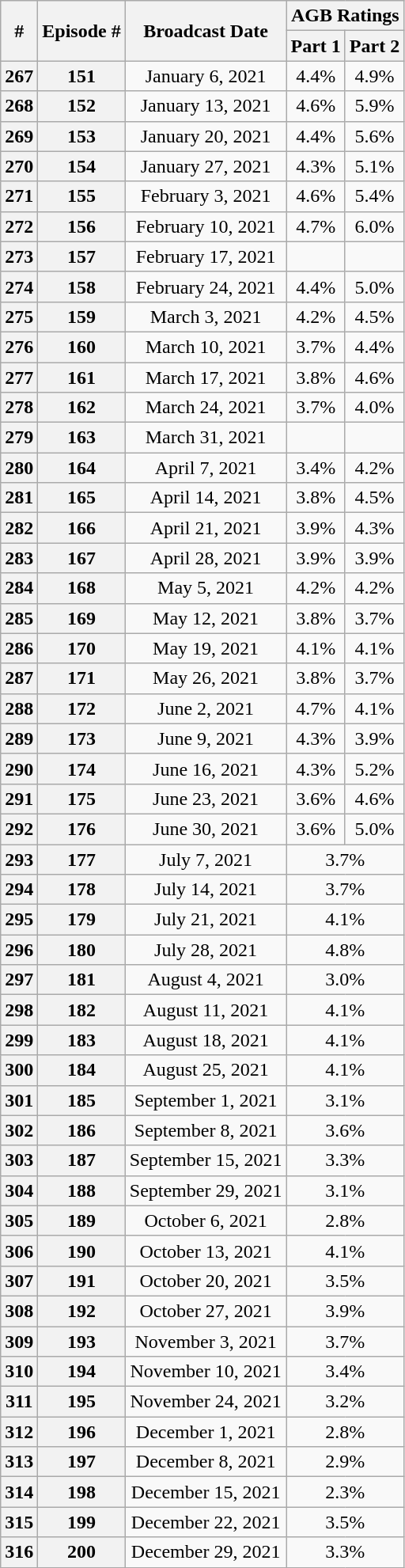<table class="wikitable sortable" style="text-align:center;">
<tr>
<th rowspan=2>#</th>
<th rowspan=2>Episode #</th>
<th rowspan=2>Broadcast Date</th>
<th colspan=2>AGB Ratings<br></th>
</tr>
<tr>
<th>Part 1</th>
<th>Part 2</th>
</tr>
<tr>
<th>267</th>
<th>151</th>
<td>January 6, 2021</td>
<td>4.4%</td>
<td>4.9%</td>
</tr>
<tr>
<th>268</th>
<th>152</th>
<td>January 13, 2021</td>
<td>4.6%</td>
<td>5.9%</td>
</tr>
<tr>
<th>269</th>
<th>153</th>
<td>January 20, 2021</td>
<td>4.4%</td>
<td>5.6%</td>
</tr>
<tr>
<th>270</th>
<th>154</th>
<td>January 27, 2021</td>
<td>4.3%</td>
<td>5.1%</td>
</tr>
<tr>
<th>271</th>
<th>155</th>
<td>February 3, 2021</td>
<td>4.6%</td>
<td>5.4%</td>
</tr>
<tr>
<th>272</th>
<th>156</th>
<td>February 10, 2021</td>
<td>4.7%</td>
<td>6.0%</td>
</tr>
<tr>
<th>273</th>
<th>157</th>
<td>February 17, 2021</td>
<td></td>
<td></td>
</tr>
<tr>
<th>274</th>
<th>158</th>
<td>February 24, 2021</td>
<td>4.4%</td>
<td>5.0%</td>
</tr>
<tr>
<th>275</th>
<th>159</th>
<td>March 3, 2021</td>
<td>4.2%</td>
<td>4.5%</td>
</tr>
<tr>
<th>276</th>
<th>160</th>
<td>March 10, 2021</td>
<td>3.7%</td>
<td>4.4%</td>
</tr>
<tr>
<th>277</th>
<th>161</th>
<td>March 17, 2021</td>
<td>3.8%</td>
<td>4.6%</td>
</tr>
<tr>
<th>278</th>
<th>162</th>
<td>March 24, 2021</td>
<td>3.7%</td>
<td>4.0%</td>
</tr>
<tr>
<th>279</th>
<th>163</th>
<td>March 31, 2021</td>
<td></td>
<td></td>
</tr>
<tr>
<th>280</th>
<th>164</th>
<td>April 7, 2021</td>
<td>3.4%</td>
<td>4.2%</td>
</tr>
<tr>
<th>281</th>
<th>165</th>
<td>April 14, 2021</td>
<td>3.8%</td>
<td>4.5%</td>
</tr>
<tr>
<th>282</th>
<th>166</th>
<td>April 21, 2021</td>
<td>3.9%</td>
<td>4.3%</td>
</tr>
<tr>
<th>283</th>
<th>167</th>
<td>April 28, 2021</td>
<td>3.9%</td>
<td>3.9%</td>
</tr>
<tr>
<th>284</th>
<th>168</th>
<td>May 5, 2021</td>
<td>4.2%</td>
<td>4.2%</td>
</tr>
<tr>
<th>285</th>
<th>169</th>
<td>May 12, 2021</td>
<td>3.8%</td>
<td>3.7%</td>
</tr>
<tr>
<th>286</th>
<th>170</th>
<td>May 19, 2021</td>
<td>4.1%</td>
<td>4.1%</td>
</tr>
<tr>
<th>287</th>
<th>171</th>
<td>May 26, 2021</td>
<td>3.8%</td>
<td>3.7%</td>
</tr>
<tr>
<th>288</th>
<th>172</th>
<td>June 2, 2021</td>
<td>4.7%</td>
<td>4.1%</td>
</tr>
<tr>
<th>289</th>
<th>173</th>
<td>June 9, 2021</td>
<td>4.3%</td>
<td>3.9%</td>
</tr>
<tr>
<th>290</th>
<th>174</th>
<td>June 16, 2021</td>
<td>4.3%</td>
<td>5.2%</td>
</tr>
<tr>
<th>291</th>
<th>175</th>
<td>June 23, 2021</td>
<td>3.6%</td>
<td>4.6%</td>
</tr>
<tr>
<th>292</th>
<th>176</th>
<td>June 30, 2021</td>
<td>3.6%</td>
<td>5.0%</td>
</tr>
<tr>
<th>293</th>
<th>177</th>
<td>July 7, 2021</td>
<td colspan="2">3.7%</td>
</tr>
<tr>
<th>294</th>
<th>178</th>
<td>July 14, 2021</td>
<td colspan="2">3.7%</td>
</tr>
<tr>
<th>295</th>
<th>179</th>
<td>July 21, 2021</td>
<td colspan="2">4.1%</td>
</tr>
<tr>
<th>296</th>
<th>180</th>
<td>July 28, 2021</td>
<td colspan="2">4.8%</td>
</tr>
<tr>
<th>297</th>
<th>181</th>
<td>August 4, 2021</td>
<td colspan="2">3.0%</td>
</tr>
<tr>
<th>298</th>
<th>182</th>
<td>August 11, 2021</td>
<td colspan="2">4.1%</td>
</tr>
<tr>
<th>299</th>
<th>183</th>
<td>August 18, 2021</td>
<td colspan="2">4.1%</td>
</tr>
<tr>
<th>300</th>
<th>184</th>
<td>August 25, 2021</td>
<td colspan="2">4.1%</td>
</tr>
<tr>
<th>301</th>
<th>185</th>
<td>September 1, 2021</td>
<td colspan="2">3.1%</td>
</tr>
<tr>
<th>302</th>
<th>186</th>
<td>September 8, 2021</td>
<td colspan="2">3.6%</td>
</tr>
<tr>
<th>303</th>
<th>187</th>
<td>September 15, 2021</td>
<td colspan="2">3.3%</td>
</tr>
<tr>
<th>304</th>
<th>188</th>
<td>September 29, 2021</td>
<td colspan="2">3.1%</td>
</tr>
<tr>
<th>305</th>
<th>189</th>
<td>October 6, 2021</td>
<td colspan="2">2.8%</td>
</tr>
<tr>
<th>306</th>
<th>190</th>
<td>October 13, 2021</td>
<td colspan="2">4.1%</td>
</tr>
<tr>
<th>307</th>
<th>191</th>
<td>October 20, 2021</td>
<td colspan="2">3.5%</td>
</tr>
<tr>
<th>308</th>
<th>192</th>
<td>October 27, 2021</td>
<td colspan="2">3.9%</td>
</tr>
<tr>
<th>309</th>
<th>193</th>
<td>November 3, 2021</td>
<td colspan="2">3.7%</td>
</tr>
<tr>
<th>310</th>
<th>194</th>
<td>November 10, 2021</td>
<td colspan="2">3.4%</td>
</tr>
<tr>
<th>311</th>
<th>195</th>
<td>November 24, 2021</td>
<td colspan="2">3.2%</td>
</tr>
<tr>
<th>312</th>
<th>196</th>
<td>December 1, 2021</td>
<td colspan="2">2.8%</td>
</tr>
<tr>
<th>313</th>
<th>197</th>
<td>December 8, 2021</td>
<td colspan="2">2.9%</td>
</tr>
<tr>
<th>314</th>
<th>198</th>
<td>December 15, 2021</td>
<td colspan="2">2.3%</td>
</tr>
<tr>
<th>315</th>
<th>199</th>
<td>December 22, 2021</td>
<td colspan="2">3.5%</td>
</tr>
<tr>
<th>316</th>
<th>200</th>
<td>December 29, 2021</td>
<td colspan="2">3.3%</td>
</tr>
</table>
